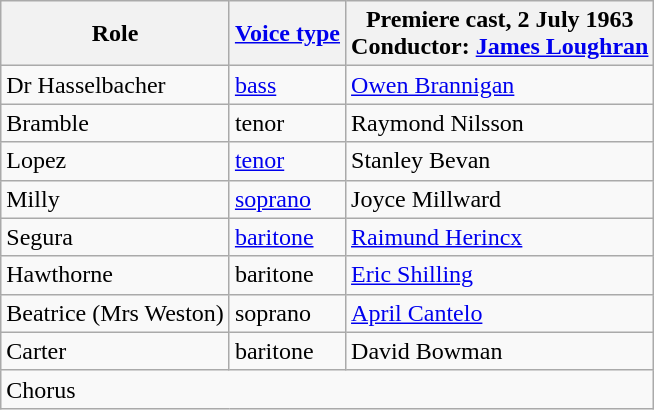<table class="wikitable">
<tr>
<th>Role</th>
<th><a href='#'>Voice type</a></th>
<th>Premiere cast, 2 July 1963<br>Conductor: <a href='#'>James Loughran</a></th>
</tr>
<tr>
<td>Dr Hasselbacher</td>
<td><a href='#'>bass</a></td>
<td><a href='#'>Owen Brannigan</a></td>
</tr>
<tr>
<td>Bramble</td>
<td>tenor</td>
<td>Raymond Nilsson</td>
</tr>
<tr>
<td>Lopez</td>
<td><a href='#'>tenor</a></td>
<td>Stanley Bevan</td>
</tr>
<tr>
<td>Milly</td>
<td><a href='#'>soprano</a></td>
<td>Joyce Millward</td>
</tr>
<tr>
<td>Segura</td>
<td><a href='#'>baritone</a></td>
<td><a href='#'>Raimund Herincx</a></td>
</tr>
<tr>
<td>Hawthorne</td>
<td>baritone</td>
<td><a href='#'>Eric Shilling</a></td>
</tr>
<tr>
<td>Beatrice (Mrs Weston)</td>
<td>soprano</td>
<td><a href='#'>April Cantelo</a></td>
</tr>
<tr>
<td>Carter</td>
<td>baritone</td>
<td>David Bowman</td>
</tr>
<tr>
<td colspan="3">Chorus</td>
</tr>
</table>
